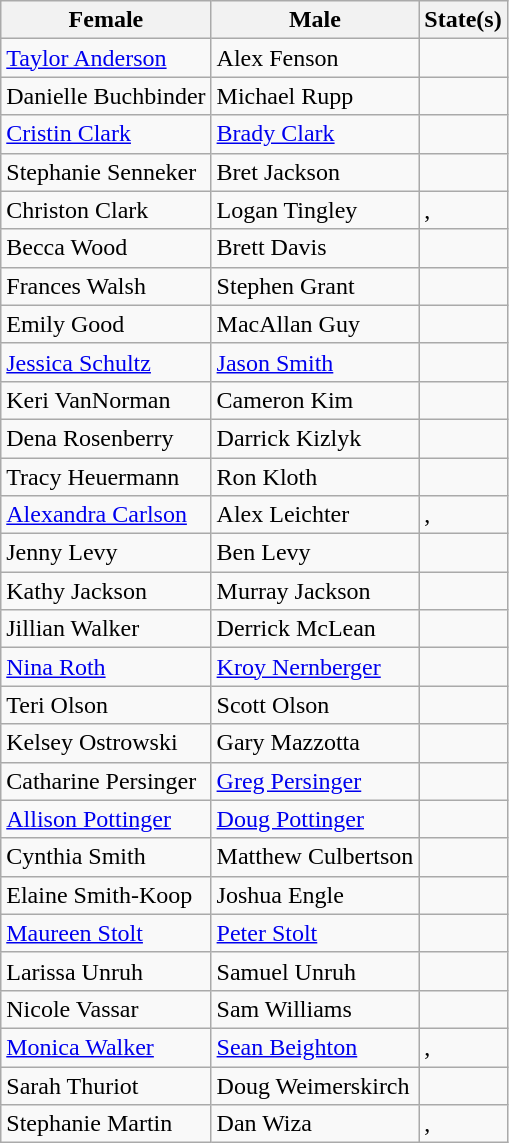<table class="wikitable">
<tr>
<th>Female</th>
<th>Male</th>
<th>State(s)</th>
</tr>
<tr>
<td><a href='#'>Taylor Anderson</a></td>
<td>Alex Fenson</td>
<td></td>
</tr>
<tr>
<td>Danielle Buchbinder</td>
<td>Michael Rupp</td>
<td></td>
</tr>
<tr>
<td><a href='#'>Cristin Clark</a></td>
<td><a href='#'>Brady Clark</a></td>
<td></td>
</tr>
<tr>
<td>Stephanie Senneker</td>
<td>Bret Jackson</td>
<td></td>
</tr>
<tr>
<td>Christon Clark</td>
<td>Logan Tingley</td>
<td>, </td>
</tr>
<tr>
<td>Becca Wood</td>
<td>Brett Davis</td>
<td></td>
</tr>
<tr>
<td>Frances Walsh</td>
<td>Stephen Grant</td>
<td></td>
</tr>
<tr>
<td>Emily Good</td>
<td>MacAllan Guy</td>
<td></td>
</tr>
<tr>
<td><a href='#'>Jessica Schultz</a></td>
<td><a href='#'>Jason Smith</a></td>
<td></td>
</tr>
<tr>
<td>Keri VanNorman</td>
<td>Cameron Kim</td>
<td></td>
</tr>
<tr>
<td>Dena Rosenberry</td>
<td>Darrick Kizlyk</td>
<td></td>
</tr>
<tr>
<td>Tracy Heuermann</td>
<td>Ron Kloth</td>
<td></td>
</tr>
<tr>
<td><a href='#'>Alexandra Carlson</a></td>
<td>Alex Leichter</td>
<td>, </td>
</tr>
<tr>
<td>Jenny Levy</td>
<td>Ben Levy</td>
<td></td>
</tr>
<tr>
<td>Kathy Jackson</td>
<td>Murray Jackson</td>
<td></td>
</tr>
<tr>
<td>Jillian Walker</td>
<td>Derrick McLean</td>
<td></td>
</tr>
<tr>
<td><a href='#'>Nina Roth</a></td>
<td><a href='#'>Kroy Nernberger</a></td>
<td></td>
</tr>
<tr>
<td>Teri Olson</td>
<td>Scott Olson</td>
<td></td>
</tr>
<tr>
<td>Kelsey Ostrowski</td>
<td>Gary Mazzotta</td>
<td></td>
</tr>
<tr>
<td>Catharine Persinger</td>
<td><a href='#'>Greg Persinger</a></td>
<td></td>
</tr>
<tr>
<td><a href='#'>Allison Pottinger</a></td>
<td><a href='#'>Doug Pottinger</a></td>
<td></td>
</tr>
<tr>
<td>Cynthia Smith</td>
<td>Matthew Culbertson</td>
<td></td>
</tr>
<tr>
<td>Elaine Smith-Koop</td>
<td>Joshua Engle</td>
<td></td>
</tr>
<tr>
<td><a href='#'>Maureen Stolt</a></td>
<td><a href='#'>Peter Stolt</a></td>
<td></td>
</tr>
<tr>
<td>Larissa Unruh</td>
<td>Samuel Unruh</td>
<td></td>
</tr>
<tr>
<td>Nicole Vassar</td>
<td>Sam Williams</td>
<td></td>
</tr>
<tr>
<td><a href='#'>Monica Walker</a></td>
<td><a href='#'>Sean Beighton</a></td>
<td>, </td>
</tr>
<tr>
<td>Sarah Thuriot</td>
<td>Doug Weimerskirch</td>
<td></td>
</tr>
<tr>
<td>Stephanie Martin</td>
<td>Dan Wiza</td>
<td>, </td>
</tr>
</table>
